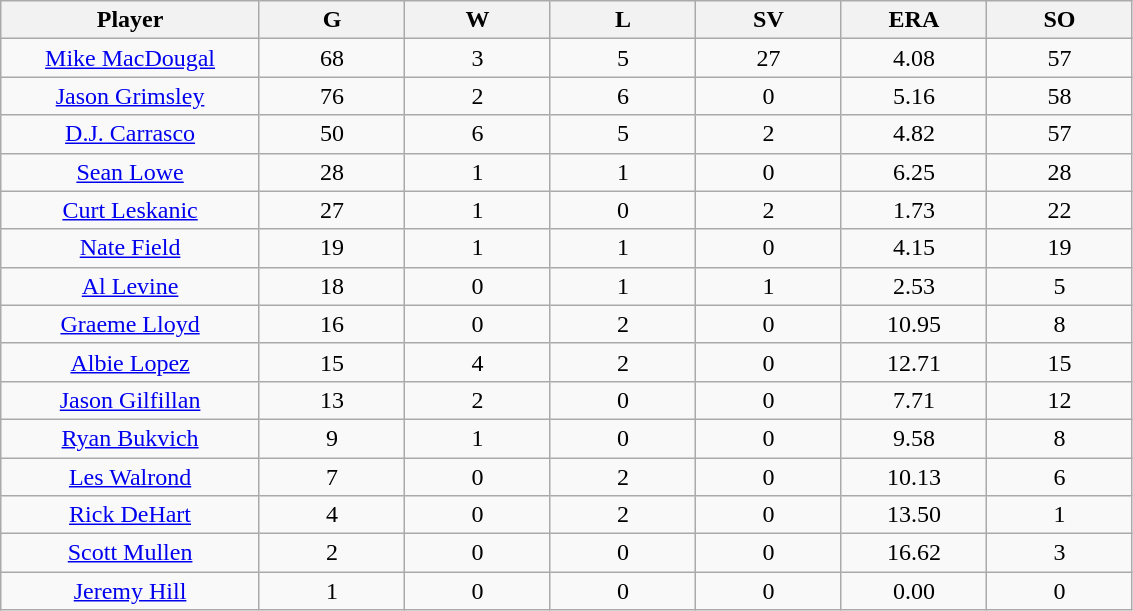<table class="wikitable sortable">
<tr>
<th bgcolor="#DDDDFF" width="16%">Player</th>
<th bgcolor="#DDDDFF" width="9%">G</th>
<th bgcolor="#DDDDFF" width="9%">W</th>
<th bgcolor="#DDDDFF" width="9%">L</th>
<th bgcolor="#DDDDFF" width="9%">SV</th>
<th bgcolor="#DDDDFF" width="9%">ERA</th>
<th bgcolor="#DDDDFF" width="9%">SO</th>
</tr>
<tr align="center">
<td><a href='#'>Mike MacDougal</a></td>
<td>68</td>
<td>3</td>
<td>5</td>
<td>27</td>
<td>4.08</td>
<td>57</td>
</tr>
<tr align=center>
<td><a href='#'>Jason Grimsley</a></td>
<td>76</td>
<td>2</td>
<td>6</td>
<td>0</td>
<td>5.16</td>
<td>58</td>
</tr>
<tr align=center>
<td><a href='#'>D.J. Carrasco</a></td>
<td>50</td>
<td>6</td>
<td>5</td>
<td>2</td>
<td>4.82</td>
<td>57</td>
</tr>
<tr align=center>
<td><a href='#'>Sean Lowe</a></td>
<td>28</td>
<td>1</td>
<td>1</td>
<td>0</td>
<td>6.25</td>
<td>28</td>
</tr>
<tr align=center>
<td><a href='#'>Curt Leskanic</a></td>
<td>27</td>
<td>1</td>
<td>0</td>
<td>2</td>
<td>1.73</td>
<td>22</td>
</tr>
<tr align=center>
<td><a href='#'>Nate Field</a></td>
<td>19</td>
<td>1</td>
<td>1</td>
<td>0</td>
<td>4.15</td>
<td>19</td>
</tr>
<tr align=center>
<td><a href='#'>Al Levine</a></td>
<td>18</td>
<td>0</td>
<td>1</td>
<td>1</td>
<td>2.53</td>
<td>5</td>
</tr>
<tr align=center>
<td><a href='#'>Graeme Lloyd</a></td>
<td>16</td>
<td>0</td>
<td>2</td>
<td>0</td>
<td>10.95</td>
<td>8</td>
</tr>
<tr align=center>
<td><a href='#'>Albie Lopez</a></td>
<td>15</td>
<td>4</td>
<td>2</td>
<td>0</td>
<td>12.71</td>
<td>15</td>
</tr>
<tr align=center>
<td><a href='#'>Jason Gilfillan</a></td>
<td>13</td>
<td>2</td>
<td>0</td>
<td>0</td>
<td>7.71</td>
<td>12</td>
</tr>
<tr align=center>
<td><a href='#'>Ryan Bukvich</a></td>
<td>9</td>
<td>1</td>
<td>0</td>
<td>0</td>
<td>9.58</td>
<td>8</td>
</tr>
<tr align=center>
<td><a href='#'>Les Walrond</a></td>
<td>7</td>
<td>0</td>
<td>2</td>
<td>0</td>
<td>10.13</td>
<td>6</td>
</tr>
<tr align=center>
<td><a href='#'>Rick DeHart</a></td>
<td>4</td>
<td>0</td>
<td>2</td>
<td>0</td>
<td>13.50</td>
<td>1</td>
</tr>
<tr align=center>
<td><a href='#'>Scott Mullen</a></td>
<td>2</td>
<td>0</td>
<td>0</td>
<td>0</td>
<td>16.62</td>
<td>3</td>
</tr>
<tr align=center>
<td><a href='#'>Jeremy Hill</a></td>
<td>1</td>
<td>0</td>
<td>0</td>
<td>0</td>
<td>0.00</td>
<td>0</td>
</tr>
</table>
